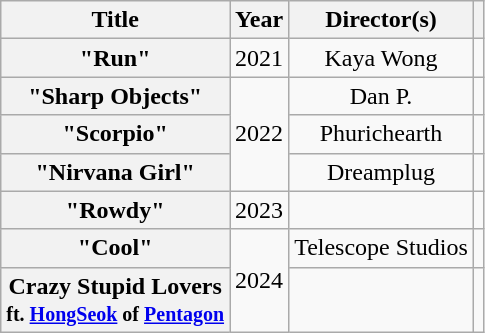<table class="wikitable plainrowheaders" style="text-align:center;">
<tr>
<th scope="col">Title</th>
<th scope="col">Year</th>
<th scope="col">Director(s)</th>
<th scope="col"></th>
</tr>
<tr>
<th scope="row">"Run"</th>
<td>2021</td>
<td>Kaya Wong</td>
<td></td>
</tr>
<tr>
<th scope="row">"Sharp Objects"</th>
<td rowspan="3">2022</td>
<td>Dan P.</td>
<td></td>
</tr>
<tr>
<th scope="row">"Scorpio"</th>
<td>Phurichearth</td>
<td></td>
</tr>
<tr>
<th scope="row">"Nirvana Girl"</th>
<td>Dreamplug</td>
<td></td>
</tr>
<tr>
<th scope="row">"Rowdy"</th>
<td>2023</td>
<td></td>
<td></td>
</tr>
<tr>
<th scope="row">"Cool"</th>
<td rowspan="2">2024</td>
<td>Telescope Studios</td>
<td></td>
</tr>
<tr>
<th scope="row">Crazy Stupid Lovers<br><small> ft. <a href='#'>HongSeok</a> of <a href='#'>Pentagon</a> </small></th>
<td></td>
<td></td>
</tr>
</table>
